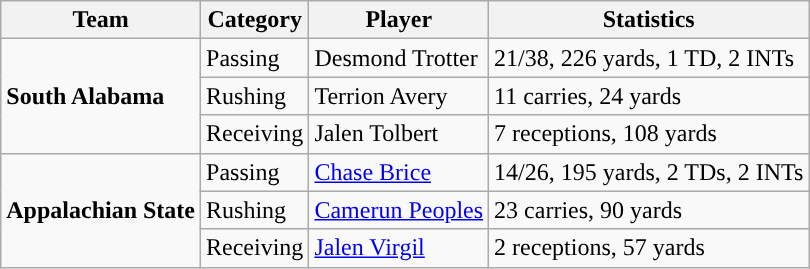<table class="wikitable" style="float: left;">
<tr>
<th>Team</th>
<th>Category</th>
<th>Player</th>
<th>Statistics</th>
</tr>
<tr>
<td rowspan=3><strong>South Alabama</strong></td>
<td>Passing</td>
<td>Desmond Trotter</td>
<td>21/38, 226 yards, 1 TD, 2 INTs</td>
</tr>
<tr>
<td>Rushing</td>
<td>Terrion Avery</td>
<td>11 carries, 24 yards</td>
</tr>
<tr>
<td>Receiving</td>
<td>Jalen Tolbert</td>
<td>7 receptions, 108 yards</td>
</tr>
<tr>
<td rowspan=3><strong>Appalachian State</strong></td>
<td>Passing</td>
<td><a href='#'>Chase Brice</a></td>
<td>14/26, 195 yards, 2 TDs, 2 INTs</td>
</tr>
<tr>
<td>Rushing</td>
<td><a href='#'>Camerun Peoples</a></td>
<td>23 carries, 90 yards</td>
</tr>
<tr>
<td>Receiving</td>
<td><a href='#'>Jalen Virgil</a></td>
<td>2 receptions, 57 yards</td>
</tr>
</table>
